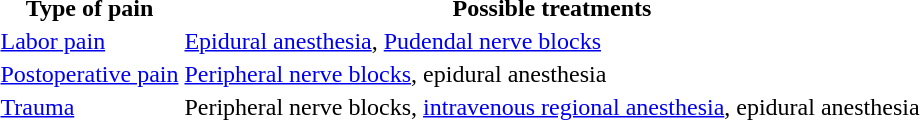<table>
<tr>
<th>Type of pain</th>
<th>Possible treatments</th>
</tr>
<tr>
<td><a href='#'>Labor pain</a></td>
<td><a href='#'>Epidural anesthesia</a>, <a href='#'>Pudendal nerve blocks</a></td>
</tr>
<tr>
<td><a href='#'>Postoperative pain</a></td>
<td><a href='#'>Peripheral nerve blocks</a>, epidural anesthesia</td>
</tr>
<tr>
<td><a href='#'>Trauma</a></td>
<td>Peripheral nerve blocks, <a href='#'>intravenous regional anesthesia</a>, epidural anesthesia</td>
</tr>
</table>
